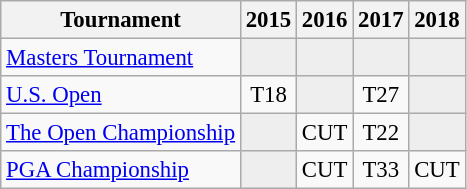<table class="wikitable" style="font-size:95%;text-align:center;">
<tr>
<th>Tournament</th>
<th>2015</th>
<th>2016</th>
<th>2017</th>
<th>2018</th>
</tr>
<tr>
<td align=left><a href='#'>Masters Tournament</a></td>
<td style="background:#eeeeee;"></td>
<td style="background:#eeeeee;"></td>
<td style="background:#eeeeee;"></td>
<td style="background:#eeeeee;"></td>
</tr>
<tr>
<td align=left><a href='#'>U.S. Open</a></td>
<td>T18</td>
<td style="background:#eeeeee;"></td>
<td>T27</td>
<td style="background:#eeeeee;"></td>
</tr>
<tr>
<td align=left><a href='#'>The Open Championship</a></td>
<td style="background:#eeeeee;"></td>
<td>CUT</td>
<td>T22</td>
<td style="background:#eeeeee;"></td>
</tr>
<tr>
<td align=left><a href='#'>PGA Championship</a></td>
<td style="background:#eeeeee;"></td>
<td>CUT</td>
<td>T33</td>
<td>CUT</td>
</tr>
</table>
